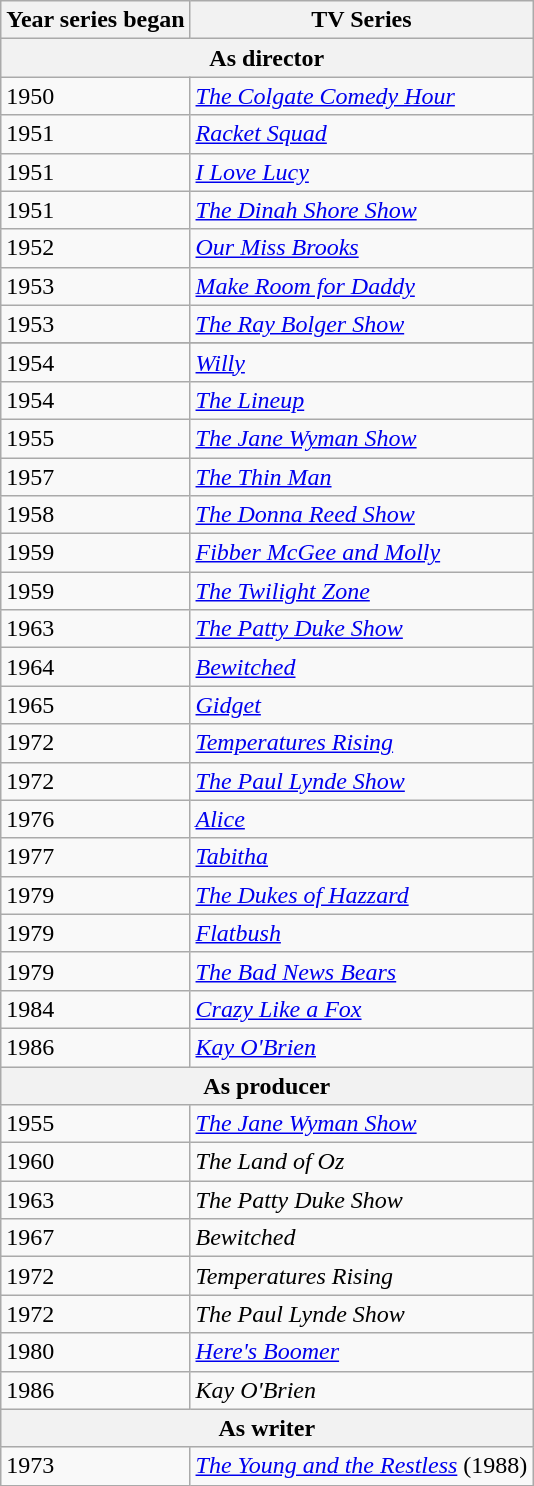<table class=wikitable>
<tr>
<th>Year series began</th>
<th>TV Series</th>
</tr>
<tr>
<th colspan=2>As director</th>
</tr>
<tr>
<td>1950</td>
<td><em><a href='#'>The Colgate Comedy Hour</a></em></td>
</tr>
<tr>
<td>1951</td>
<td><em><a href='#'>Racket Squad</a></em></td>
</tr>
<tr>
<td>1951</td>
<td><em><a href='#'>I Love Lucy</a></em></td>
</tr>
<tr>
<td>1951</td>
<td><em><a href='#'>The Dinah Shore Show</a></em></td>
</tr>
<tr>
<td>1952</td>
<td><em><a href='#'>Our Miss Brooks</a></em></td>
</tr>
<tr>
<td>1953</td>
<td><em><a href='#'>Make Room for Daddy</a></em></td>
</tr>
<tr>
<td>1953</td>
<td><em><a href='#'>The Ray Bolger Show</a></em></td>
</tr>
<tr 1954||>
</tr>
<tr>
<td>1954</td>
<td><em><a href='#'>Willy</a></em></td>
</tr>
<tr>
<td>1954</td>
<td><em><a href='#'>The Lineup</a></em></td>
</tr>
<tr>
<td>1955</td>
<td><em><a href='#'>The Jane Wyman Show</a></em></td>
</tr>
<tr>
<td>1957</td>
<td><em><a href='#'>The Thin Man</a></em></td>
</tr>
<tr>
<td>1958</td>
<td><em><a href='#'>The Donna Reed Show</a></em></td>
</tr>
<tr>
<td>1959</td>
<td><em><a href='#'>Fibber McGee and Molly</a></em></td>
</tr>
<tr>
<td>1959</td>
<td><em><a href='#'>The Twilight Zone</a></em></td>
</tr>
<tr>
<td>1963</td>
<td><em><a href='#'>The Patty Duke Show</a></em></td>
</tr>
<tr>
<td>1964</td>
<td><em><a href='#'>Bewitched</a></em></td>
</tr>
<tr>
<td>1965</td>
<td><em><a href='#'>Gidget</a></em></td>
</tr>
<tr>
<td>1972</td>
<td><em><a href='#'>Temperatures Rising</a></em></td>
</tr>
<tr>
<td>1972</td>
<td><em><a href='#'>The Paul Lynde Show</a></em></td>
</tr>
<tr>
<td>1976</td>
<td><em><a href='#'>Alice</a></em></td>
</tr>
<tr>
<td>1977</td>
<td><em><a href='#'>Tabitha</a></em></td>
</tr>
<tr>
<td>1979</td>
<td><em><a href='#'>The Dukes of Hazzard</a></em></td>
</tr>
<tr>
<td>1979</td>
<td><em><a href='#'>Flatbush</a></em></td>
</tr>
<tr>
<td>1979</td>
<td><em><a href='#'>The Bad News Bears</a></em></td>
</tr>
<tr>
<td>1984</td>
<td><em><a href='#'>Crazy Like a Fox</a></em></td>
</tr>
<tr>
<td>1986</td>
<td><em><a href='#'>Kay O'Brien</a></em></td>
</tr>
<tr>
<th colspan=2>As producer</th>
</tr>
<tr>
<td>1955</td>
<td><em><a href='#'>The Jane Wyman Show</a>       </em></td>
</tr>
<tr>
<td>1960</td>
<td><em>The Land of Oz</em></td>
</tr>
<tr>
<td>1963</td>
<td><em>The Patty Duke Show</em></td>
</tr>
<tr>
<td>1967</td>
<td><em>Bewitched</em></td>
</tr>
<tr>
<td>1972</td>
<td><em>Temperatures Rising</em></td>
</tr>
<tr>
<td>1972</td>
<td><em>The Paul Lynde Show</em></td>
</tr>
<tr>
<td>1980</td>
<td><em><a href='#'>Here's Boomer</a></em></td>
</tr>
<tr>
<td>1986</td>
<td><em>Kay O'Brien</em></td>
</tr>
<tr>
<th colspan=2>As writer</th>
</tr>
<tr>
<td>1973</td>
<td><em><a href='#'>The Young and the Restless</a></em> (1988)</td>
</tr>
</table>
